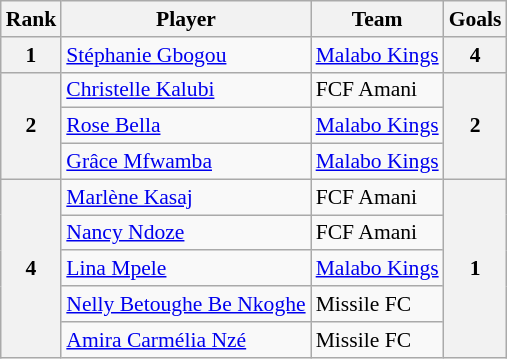<table class="wikitable" style="text-align:center; font-size:90%">
<tr>
<th>Rank</th>
<th>Player</th>
<th>Team</th>
<th>Goals</th>
</tr>
<tr>
<th rowspan=1>1</th>
<td align=left> <a href='#'>Stéphanie Gbogou</a></td>
<td align=left> <a href='#'>Malabo Kings</a></td>
<th rowspan=1>4</th>
</tr>
<tr>
<th rowspan=3>2</th>
<td align=left> <a href='#'>Christelle Kalubi</a></td>
<td align=left> FCF Amani</td>
<th rowspan=3>2</th>
</tr>
<tr>
<td align=left> <a href='#'>Rose Bella</a></td>
<td align=left> <a href='#'>Malabo Kings</a></td>
</tr>
<tr>
<td align=left> <a href='#'>Grâce Mfwamba</a></td>
<td align=left> <a href='#'>Malabo Kings</a></td>
</tr>
<tr>
<th rowspan=6>4</th>
<td align=left> <a href='#'>Marlène Kasaj</a></td>
<td align=left> FCF Amani</td>
<th rowspan=6>1</th>
</tr>
<tr>
<td align=left> <a href='#'>Nancy Ndoze</a></td>
<td align=left> FCF Amani</td>
</tr>
<tr>
<td align=left> <a href='#'>Lina Mpele</a></td>
<td align=left> <a href='#'>Malabo Kings</a></td>
</tr>
<tr>
<td align=left> <a href='#'>Nelly Betoughe Be Nkoghe</a></td>
<td align=left> Missile FC</td>
</tr>
<tr>
<td align=left> <a href='#'>Amira Carmélia Nzé</a></td>
<td align=left> Missile FC</td>
</tr>
</table>
